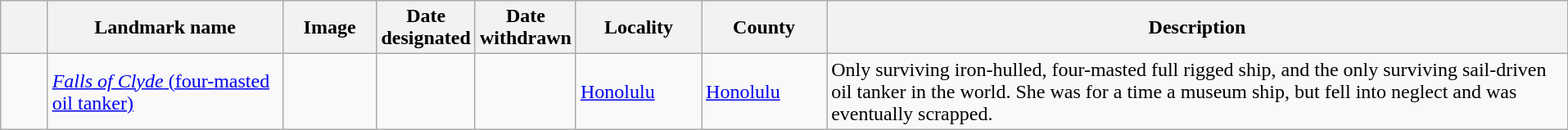<table class="wikitable" style="width:101%; margin-right:0">
<tr>
<th scope="col" width="3%"></th>
<th scope="col" width="15%">Landmark name</th>
<th scope="col" width="6%" class="unsortable">Image</th>
<th scope="col" width="5%">Date<br>designated</th>
<th scope="col" width="5%">Date<br>withdrawn</th>
<th scope="col" width="8%">Locality</th>
<th scope="col" width="8%">County</th>
<th scope="col" class="unsortable">Description</th>
</tr>
<tr>
<td></td>
<td><a href='#'><em>Falls of Clyde</em> (four-masted oil tanker)</a></td>
<td align="center"></td>
<td></td>
<td></td>
<td><a href='#'>Honolulu</a><br><small></small></td>
<td><a href='#'>Honolulu</a></td>
<td>Only surviving iron-hulled, four-masted full rigged ship, and the only surviving sail-driven oil tanker in the world. She was for a time a museum ship, but fell into neglect and was eventually scrapped.</td>
</tr>
</table>
